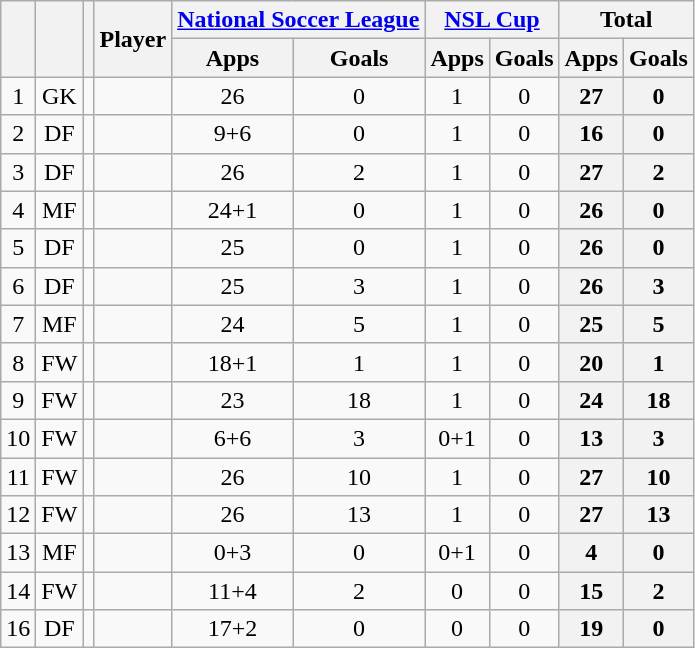<table class="wikitable sortable" style="text-align:center">
<tr>
<th rowspan="2"></th>
<th rowspan="2"></th>
<th rowspan="2"></th>
<th rowspan="2">Player</th>
<th colspan="2"><a href='#'>National Soccer League</a></th>
<th colspan="2"><a href='#'>NSL Cup</a></th>
<th colspan="2">Total</th>
</tr>
<tr>
<th>Apps</th>
<th>Goals</th>
<th>Apps</th>
<th>Goals</th>
<th>Apps</th>
<th>Goals</th>
</tr>
<tr>
<td>1</td>
<td>GK</td>
<td></td>
<td align="left"><br></td>
<td>26</td>
<td>0<br></td>
<td>1</td>
<td>0<br></td>
<th>27</th>
<th>0</th>
</tr>
<tr>
<td>2</td>
<td>DF</td>
<td></td>
<td align="left"><br></td>
<td>9+6</td>
<td>0<br></td>
<td>1</td>
<td>0<br></td>
<th>16</th>
<th>0</th>
</tr>
<tr>
<td>3</td>
<td>DF</td>
<td></td>
<td align="left"><br></td>
<td>26</td>
<td>2<br></td>
<td>1</td>
<td>0<br></td>
<th>27</th>
<th>2</th>
</tr>
<tr>
<td>4</td>
<td>MF</td>
<td></td>
<td align="left"><br></td>
<td>24+1</td>
<td>0<br></td>
<td>1</td>
<td>0<br></td>
<th>26</th>
<th>0</th>
</tr>
<tr>
<td>5</td>
<td>DF</td>
<td></td>
<td align="left"><br></td>
<td>25</td>
<td>0<br></td>
<td>1</td>
<td>0<br></td>
<th>26</th>
<th>0</th>
</tr>
<tr>
<td>6</td>
<td>DF</td>
<td></td>
<td align="left"><br></td>
<td>25</td>
<td>3<br></td>
<td>1</td>
<td>0<br></td>
<th>26</th>
<th>3</th>
</tr>
<tr>
<td>7</td>
<td>MF</td>
<td></td>
<td align="left"><br></td>
<td>24</td>
<td>5<br></td>
<td>1</td>
<td>0<br></td>
<th>25</th>
<th>5</th>
</tr>
<tr>
<td>8</td>
<td>FW</td>
<td></td>
<td align="left"><br></td>
<td>18+1</td>
<td>1<br></td>
<td>1</td>
<td>0<br></td>
<th>20</th>
<th>1</th>
</tr>
<tr>
<td>9</td>
<td>FW</td>
<td></td>
<td align="left"><br></td>
<td>23</td>
<td>18<br></td>
<td>1</td>
<td>0<br></td>
<th>24</th>
<th>18</th>
</tr>
<tr>
<td>10</td>
<td>FW</td>
<td></td>
<td align="left"><br></td>
<td>6+6</td>
<td>3<br></td>
<td>0+1</td>
<td>0<br></td>
<th>13</th>
<th>3</th>
</tr>
<tr>
<td>11</td>
<td>FW</td>
<td></td>
<td align="left"><br></td>
<td>26</td>
<td>10<br></td>
<td>1</td>
<td>0<br></td>
<th>27</th>
<th>10</th>
</tr>
<tr>
<td>12</td>
<td>FW</td>
<td></td>
<td align="left"><br></td>
<td>26</td>
<td>13<br></td>
<td>1</td>
<td>0<br></td>
<th>27</th>
<th>13</th>
</tr>
<tr>
<td>13</td>
<td>MF</td>
<td></td>
<td align="left"><br></td>
<td>0+3</td>
<td>0<br></td>
<td>0+1</td>
<td>0<br></td>
<th>4</th>
<th>0</th>
</tr>
<tr>
<td>14</td>
<td>FW</td>
<td></td>
<td align="left"><br></td>
<td>11+4</td>
<td>2<br></td>
<td>0</td>
<td>0<br></td>
<th>15</th>
<th>2</th>
</tr>
<tr>
<td>16</td>
<td>DF</td>
<td></td>
<td align="left"><br></td>
<td>17+2</td>
<td>0<br></td>
<td>0</td>
<td>0<br></td>
<th>19</th>
<th>0</th>
</tr>
</table>
